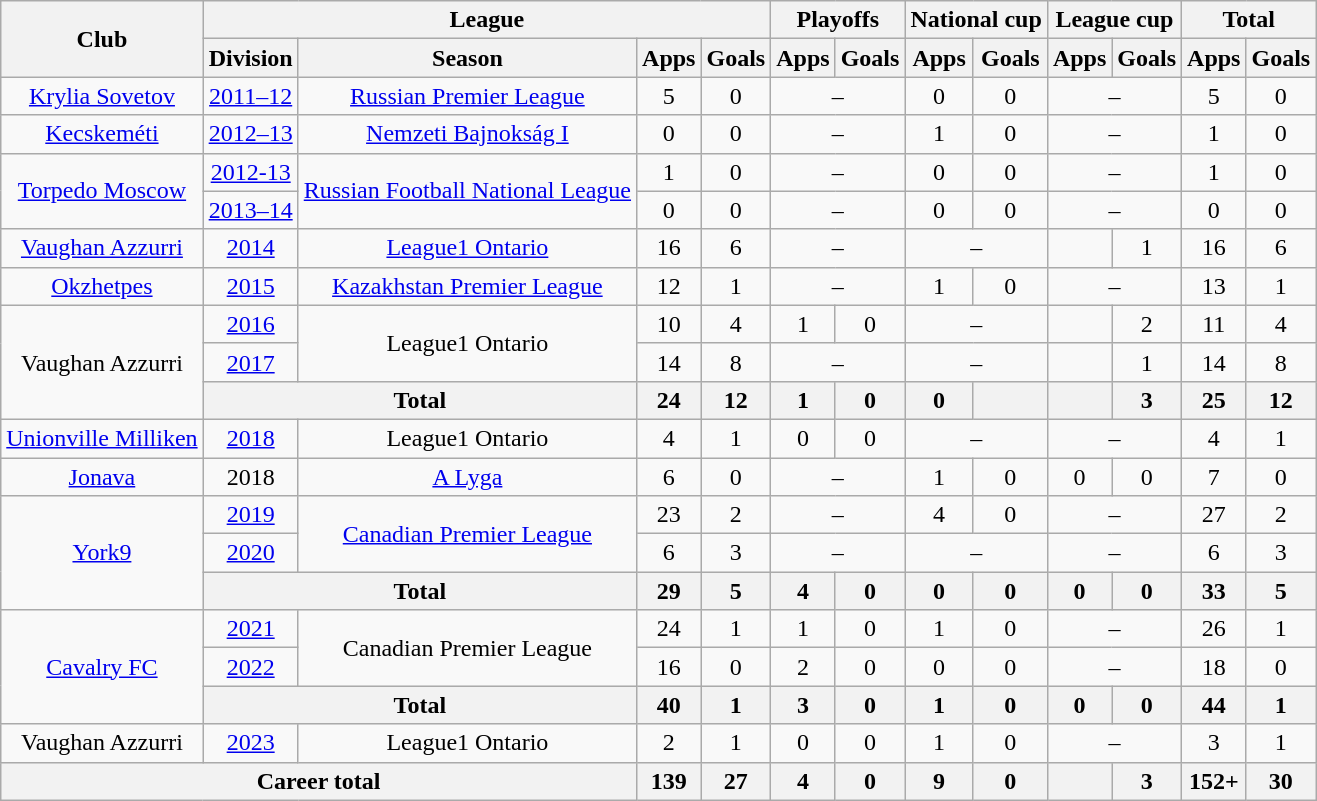<table class="wikitable" style="text-align: center;">
<tr>
<th rowspan="2">Club</th>
<th colspan="4">League</th>
<th colspan="2">Playoffs</th>
<th colspan="2">National cup</th>
<th colspan="2">League cup</th>
<th colspan="2">Total</th>
</tr>
<tr>
<th>Division</th>
<th>Season</th>
<th>Apps</th>
<th>Goals</th>
<th>Apps</th>
<th>Goals</th>
<th>Apps</th>
<th>Goals</th>
<th>Apps</th>
<th>Goals</th>
<th>Apps</th>
<th>Goals</th>
</tr>
<tr>
<td><a href='#'>Krylia Sovetov</a></td>
<td><a href='#'>2011–12</a></td>
<td><a href='#'>Russian Premier League</a></td>
<td>5</td>
<td>0</td>
<td colspan="2">–</td>
<td>0</td>
<td>0</td>
<td colspan="2">–</td>
<td>5</td>
<td>0</td>
</tr>
<tr>
<td><a href='#'>Kecskeméti</a></td>
<td><a href='#'>2012–13</a></td>
<td><a href='#'>Nemzeti Bajnokság I</a></td>
<td>0</td>
<td>0</td>
<td colspan="2">–</td>
<td>1</td>
<td>0</td>
<td colspan="2">–</td>
<td>1</td>
<td>0</td>
</tr>
<tr>
<td rowspan="2"><a href='#'>Torpedo Moscow</a></td>
<td><a href='#'>2012-13</a></td>
<td rowspan="2"><a href='#'>Russian Football National League</a></td>
<td>1</td>
<td>0</td>
<td colspan="2">–</td>
<td>0</td>
<td>0</td>
<td colspan="2">–</td>
<td>1</td>
<td>0</td>
</tr>
<tr>
<td><a href='#'>2013–14</a></td>
<td>0</td>
<td>0</td>
<td colspan="2">–</td>
<td>0</td>
<td>0</td>
<td colspan="2">–</td>
<td>0</td>
<td>0</td>
</tr>
<tr>
<td><a href='#'>Vaughan Azzurri</a></td>
<td><a href='#'>2014</a></td>
<td><a href='#'>League1 Ontario</a></td>
<td>16</td>
<td>6</td>
<td colspan="2">–</td>
<td colspan="2">–</td>
<td></td>
<td>1</td>
<td>16</td>
<td>6</td>
</tr>
<tr>
<td><a href='#'>Okzhetpes</a></td>
<td><a href='#'>2015</a></td>
<td><a href='#'>Kazakhstan Premier League</a></td>
<td>12</td>
<td>1</td>
<td colspan="2">–</td>
<td>1</td>
<td>0</td>
<td colspan="2">–</td>
<td>13</td>
<td>1</td>
</tr>
<tr>
<td rowspan="3">Vaughan Azzurri</td>
<td><a href='#'>2016</a></td>
<td rowspan="2">League1 Ontario</td>
<td>10</td>
<td>4</td>
<td>1</td>
<td>0</td>
<td colspan="2">–</td>
<td></td>
<td>2</td>
<td>11</td>
<td>4</td>
</tr>
<tr>
<td><a href='#'>2017</a></td>
<td>14</td>
<td>8</td>
<td colspan="2">–</td>
<td colspan="2">–</td>
<td></td>
<td>1</td>
<td>14</td>
<td>8</td>
</tr>
<tr>
<th colspan="2">Total</th>
<th>24</th>
<th>12</th>
<th>1</th>
<th>0</th>
<th>0</th>
<th></th>
<th></th>
<th>3</th>
<th>25</th>
<th>12</th>
</tr>
<tr>
<td><a href='#'>Unionville Milliken</a></td>
<td><a href='#'>2018</a></td>
<td>League1 Ontario</td>
<td>4</td>
<td>1</td>
<td>0</td>
<td>0</td>
<td colspan="2">–</td>
<td colspan="2">–</td>
<td>4</td>
<td>1</td>
</tr>
<tr>
<td><a href='#'>Jonava</a></td>
<td>2018</td>
<td><a href='#'>A Lyga</a></td>
<td>6</td>
<td>0</td>
<td colspan="2">–</td>
<td>1</td>
<td>0</td>
<td>0</td>
<td>0</td>
<td>7</td>
<td>0</td>
</tr>
<tr>
<td rowspan="3"><a href='#'>York9</a></td>
<td><a href='#'>2019</a></td>
<td rowspan="2"><a href='#'>Canadian Premier League</a></td>
<td>23</td>
<td>2</td>
<td colspan="2">–</td>
<td>4</td>
<td>0</td>
<td colspan="2">–</td>
<td>27</td>
<td>2</td>
</tr>
<tr>
<td><a href='#'>2020</a></td>
<td>6</td>
<td>3</td>
<td colspan="2">–</td>
<td colspan="2">–</td>
<td colspan="2">–</td>
<td>6</td>
<td>3</td>
</tr>
<tr>
<th colspan="2">Total</th>
<th>29</th>
<th>5</th>
<th>4</th>
<th>0</th>
<th>0</th>
<th>0</th>
<th>0</th>
<th>0</th>
<th>33</th>
<th>5</th>
</tr>
<tr>
<td rowspan="3"><a href='#'>Cavalry FC</a></td>
<td><a href='#'>2021</a></td>
<td rowspan="2">Canadian Premier League</td>
<td>24</td>
<td>1</td>
<td>1</td>
<td>0</td>
<td>1</td>
<td>0</td>
<td colspan="2">–</td>
<td>26</td>
<td>1</td>
</tr>
<tr>
<td><a href='#'>2022</a></td>
<td>16</td>
<td>0</td>
<td>2</td>
<td>0</td>
<td>0</td>
<td>0</td>
<td colspan="2">–</td>
<td>18</td>
<td>0</td>
</tr>
<tr>
<th colspan="2">Total</th>
<th>40</th>
<th>1</th>
<th>3</th>
<th>0</th>
<th>1</th>
<th>0</th>
<th>0</th>
<th>0</th>
<th>44</th>
<th>1</th>
</tr>
<tr>
<td>Vaughan Azzurri</td>
<td><a href='#'>2023</a></td>
<td>League1 Ontario</td>
<td>2</td>
<td>1</td>
<td>0</td>
<td>0</td>
<td>1</td>
<td>0</td>
<td colspan="2">–</td>
<td>3</td>
<td>1</td>
</tr>
<tr>
<th colspan="3">Career total</th>
<th>139</th>
<th>27</th>
<th>4</th>
<th>0</th>
<th>9</th>
<th>0</th>
<th></th>
<th>3</th>
<th>152+</th>
<th>30</th>
</tr>
</table>
